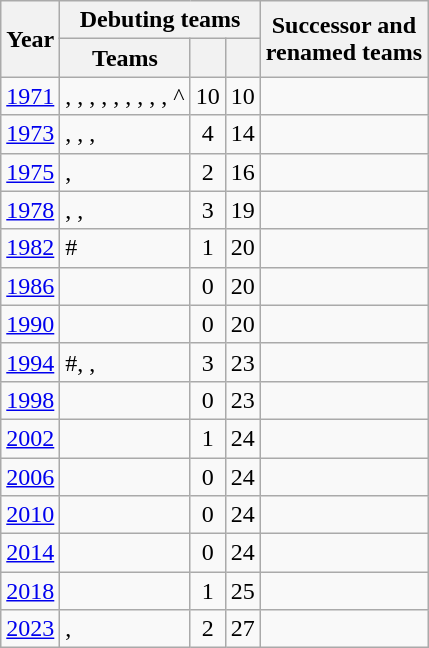<table class="wikitable" style="text-align:center">
<tr>
<th rowspan=2>Year</th>
<th colspan=3>Debuting teams</th>
<th rowspan=2>Successor and<br>renamed teams</th>
</tr>
<tr>
<th>Teams</th>
<th></th>
<th></th>
</tr>
<tr>
<td><a href='#'>1971</a></td>
<td align=left>, , , , , , , , , ^</td>
<td>10</td>
<td>10</td>
<td></td>
</tr>
<tr>
<td><a href='#'>1973</a></td>
<td align=left>, , , </td>
<td>4</td>
<td>14</td>
<td></td>
</tr>
<tr>
<td><a href='#'>1975</a></td>
<td align=left>, </td>
<td>2</td>
<td>16</td>
<td></td>
</tr>
<tr>
<td><a href='#'>1978</a></td>
<td align=left>, , </td>
<td>3</td>
<td>19</td>
<td></td>
</tr>
<tr>
<td><a href='#'>1982</a></td>
<td align=left>#</td>
<td>1</td>
<td>20</td>
<td></td>
</tr>
<tr>
<td><a href='#'>1986</a></td>
<td></td>
<td>0</td>
<td>20</td>
<td></td>
</tr>
<tr>
<td><a href='#'>1990</a></td>
<td></td>
<td>0</td>
<td>20</td>
<td></td>
</tr>
<tr>
<td><a href='#'>1994</a></td>
<td align=left>#, , </td>
<td>3</td>
<td>23</td>
<td align=left></td>
</tr>
<tr>
<td><a href='#'>1998</a></td>
<td></td>
<td>0</td>
<td>23</td>
<td></td>
</tr>
<tr>
<td><a href='#'>2002</a></td>
<td align=left></td>
<td>1</td>
<td>24</td>
<td></td>
</tr>
<tr>
<td><a href='#'>2006</a></td>
<td></td>
<td>0</td>
<td>24</td>
<td></td>
</tr>
<tr>
<td><a href='#'>2010</a></td>
<td></td>
<td>0</td>
<td>24</td>
<td></td>
</tr>
<tr>
<td><a href='#'>2014</a></td>
<td></td>
<td>0</td>
<td>24</td>
<td></td>
</tr>
<tr>
<td><a href='#'>2018</a></td>
<td align=left></td>
<td>1</td>
<td>25</td>
<td></td>
</tr>
<tr>
<td><a href='#'>2023</a></td>
<td align=left>, </td>
<td>2</td>
<td>27</td>
<td></td>
</tr>
</table>
